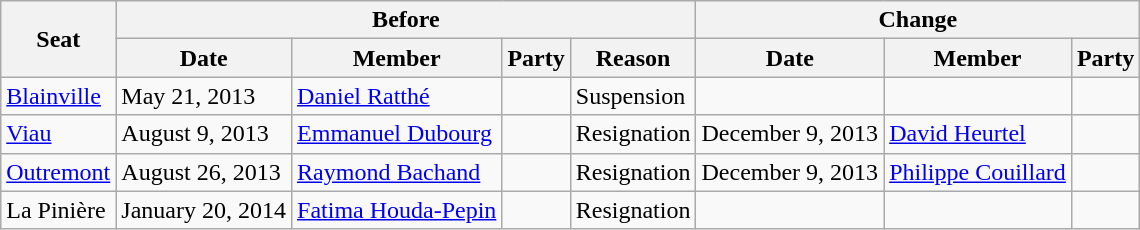<table class="wikitable" style="border: none;">
<tr>
<th rowspan="2">Seat</th>
<th colspan="4">Before</th>
<th colspan="3">Change</th>
</tr>
<tr>
<th>Date</th>
<th>Member</th>
<th>Party</th>
<th>Reason</th>
<th>Date</th>
<th>Member</th>
<th>Party</th>
</tr>
<tr>
<td><a href='#'>Blainville</a></td>
<td>May 21, 2013</td>
<td><a href='#'>Daniel Ratthé</a></td>
<td></td>
<td>Suspension</td>
<td></td>
<td></td>
<td></td>
</tr>
<tr>
<td><a href='#'>Viau</a></td>
<td>August 9, 2013</td>
<td><a href='#'>Emmanuel Dubourg</a></td>
<td></td>
<td>Resignation</td>
<td>December 9, 2013</td>
<td><a href='#'>David Heurtel</a></td>
<td></td>
</tr>
<tr>
<td><a href='#'>Outremont</a></td>
<td>August 26, 2013</td>
<td><a href='#'>Raymond Bachand</a></td>
<td></td>
<td>Resignation</td>
<td>December 9, 2013</td>
<td><a href='#'>Philippe Couillard</a></td>
<td></td>
</tr>
<tr>
<td>La Pinière</td>
<td>January 20, 2014</td>
<td><a href='#'>Fatima Houda-Pepin</a></td>
<td></td>
<td>Resignation</td>
<td></td>
<td></td>
<td></td>
</tr>
</table>
